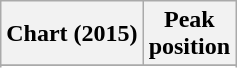<table class="wikitable plainrowheaders sortable">
<tr>
<th scope="col">Chart (2015)</th>
<th scope="col">Peak<br>position</th>
</tr>
<tr>
</tr>
<tr>
</tr>
<tr>
</tr>
<tr>
</tr>
</table>
